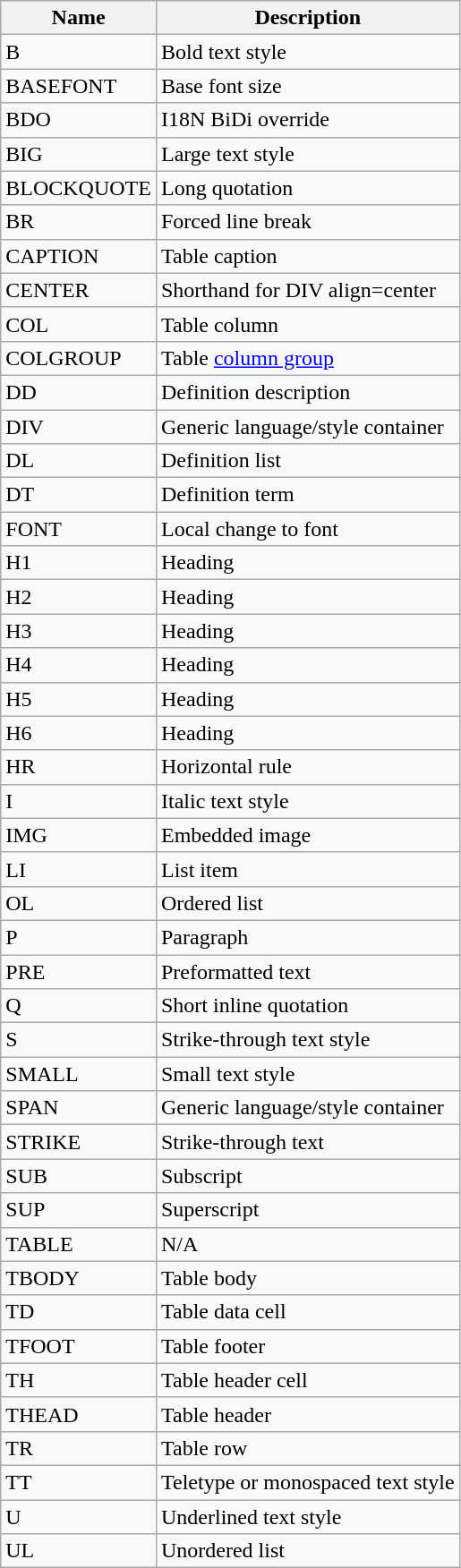<table class="wikitable sortable">
<tr>
<th>Name</th>
<th>Description</th>
</tr>
<tr>
<td>B</td>
<td>Bold text style</td>
</tr>
<tr>
<td>BASEFONT</td>
<td>Base font size</td>
</tr>
<tr>
<td>BDO</td>
<td>I18N BiDi override</td>
</tr>
<tr>
<td>BIG</td>
<td>Large text style</td>
</tr>
<tr>
<td>BLOCKQUOTE</td>
<td>Long quotation</td>
</tr>
<tr>
<td>BR</td>
<td>Forced line break</td>
</tr>
<tr>
<td>CAPTION</td>
<td>Table caption</td>
</tr>
<tr>
<td>CENTER</td>
<td>Shorthand for DIV align=center</td>
</tr>
<tr>
<td>COL</td>
<td>Table column</td>
</tr>
<tr>
<td>COLGROUP</td>
<td>Table <a href='#'>column group</a></td>
</tr>
<tr>
<td>DD</td>
<td>Definition description</td>
</tr>
<tr>
<td>DIV</td>
<td>Generic language/style container</td>
</tr>
<tr>
<td>DL</td>
<td>Definition list</td>
</tr>
<tr>
<td>DT</td>
<td>Definition term</td>
</tr>
<tr>
<td>FONT</td>
<td>Local change to font</td>
</tr>
<tr>
<td>H1</td>
<td>Heading</td>
</tr>
<tr>
<td>H2</td>
<td>Heading</td>
</tr>
<tr>
<td>H3</td>
<td>Heading</td>
</tr>
<tr>
<td>H4</td>
<td>Heading</td>
</tr>
<tr>
<td>H5</td>
<td>Heading</td>
</tr>
<tr>
<td>H6</td>
<td>Heading</td>
</tr>
<tr>
<td>HR</td>
<td>Horizontal rule</td>
</tr>
<tr>
<td>I</td>
<td>Italic text style</td>
</tr>
<tr>
<td>IMG</td>
<td>Embedded image</td>
</tr>
<tr>
<td>LI</td>
<td>List item</td>
</tr>
<tr>
<td>OL</td>
<td>Ordered list</td>
</tr>
<tr>
<td>P</td>
<td>Paragraph</td>
</tr>
<tr>
<td>PRE</td>
<td>Preformatted text</td>
</tr>
<tr>
<td>Q</td>
<td>Short inline quotation</td>
</tr>
<tr>
<td>S</td>
<td>Strike-through text style</td>
</tr>
<tr>
<td>SMALL</td>
<td>Small text style</td>
</tr>
<tr>
<td>SPAN</td>
<td>Generic language/style container</td>
</tr>
<tr>
<td>STRIKE</td>
<td>Strike-through text</td>
</tr>
<tr>
<td>SUB</td>
<td>Subscript</td>
</tr>
<tr>
<td>SUP</td>
<td>Superscript</td>
</tr>
<tr>
<td>TABLE</td>
<td>N/A</td>
</tr>
<tr>
<td>TBODY</td>
<td>Table body</td>
</tr>
<tr>
<td>TD</td>
<td>Table data cell</td>
</tr>
<tr>
<td>TFOOT</td>
<td>Table footer</td>
</tr>
<tr>
<td>TH</td>
<td>Table header cell</td>
</tr>
<tr>
<td>THEAD</td>
<td>Table header</td>
</tr>
<tr>
<td>TR</td>
<td>Table row</td>
</tr>
<tr>
<td>TT</td>
<td>Teletype or monospaced text style</td>
</tr>
<tr>
<td>U</td>
<td>Underlined text style</td>
</tr>
<tr>
<td>UL</td>
<td>Unordered list</td>
</tr>
</table>
